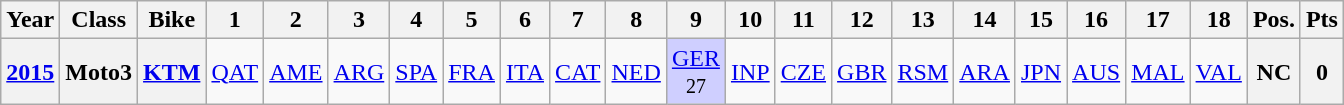<table class="wikitable" style="text-align:center">
<tr>
<th>Year</th>
<th>Class</th>
<th>Bike</th>
<th>1</th>
<th>2</th>
<th>3</th>
<th>4</th>
<th>5</th>
<th>6</th>
<th>7</th>
<th>8</th>
<th>9</th>
<th>10</th>
<th>11</th>
<th>12</th>
<th>13</th>
<th>14</th>
<th>15</th>
<th>16</th>
<th>17</th>
<th>18</th>
<th>Pos.</th>
<th>Pts</th>
</tr>
<tr>
<th><a href='#'>2015</a></th>
<th>Moto3</th>
<th><a href='#'>KTM</a></th>
<td><a href='#'>QAT</a></td>
<td><a href='#'>AME</a></td>
<td><a href='#'>ARG</a></td>
<td><a href='#'>SPA</a></td>
<td><a href='#'>FRA</a></td>
<td><a href='#'>ITA</a></td>
<td><a href='#'>CAT</a></td>
<td><a href='#'>NED</a></td>
<td style="background:#CFCFFF;"><a href='#'>GER</a><br><small>27</small></td>
<td><a href='#'>INP</a></td>
<td><a href='#'>CZE</a></td>
<td><a href='#'>GBR</a></td>
<td><a href='#'>RSM</a></td>
<td><a href='#'>ARA</a></td>
<td><a href='#'>JPN</a></td>
<td><a href='#'>AUS</a></td>
<td><a href='#'>MAL</a></td>
<td><a href='#'>VAL</a></td>
<th>NC</th>
<th>0</th>
</tr>
</table>
